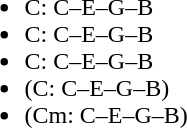<table>
<tr>
<td><br><ul><li>C: C–E–G–B</li><li>C: C–E–G–B</li><li>C: C–E–G–B</li><li>(C: C–E–G–B)</li><li>(Cm: C–E–G–B)</li></ul></td>
<th style="width: 50px;"></th>
<td></td>
</tr>
</table>
